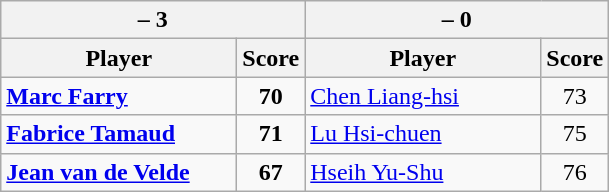<table class=wikitable>
<tr>
<th colspan=2> – 3</th>
<th colspan=2> – 0</th>
</tr>
<tr>
<th width=150>Player</th>
<th>Score</th>
<th width=150>Player</th>
<th>Score</th>
</tr>
<tr>
<td><strong><a href='#'>Marc Farry</a></strong></td>
<td align=center><strong>70</strong></td>
<td><a href='#'>Chen Liang-hsi</a></td>
<td align=center>73</td>
</tr>
<tr>
<td><strong><a href='#'>Fabrice Tamaud</a></strong></td>
<td align=center><strong>71</strong></td>
<td><a href='#'>Lu Hsi-chuen</a></td>
<td align=center>75</td>
</tr>
<tr>
<td><strong><a href='#'>Jean van de Velde</a></strong></td>
<td align=center><strong>67</strong></td>
<td><a href='#'>Hseih Yu-Shu</a></td>
<td align=center>76</td>
</tr>
</table>
